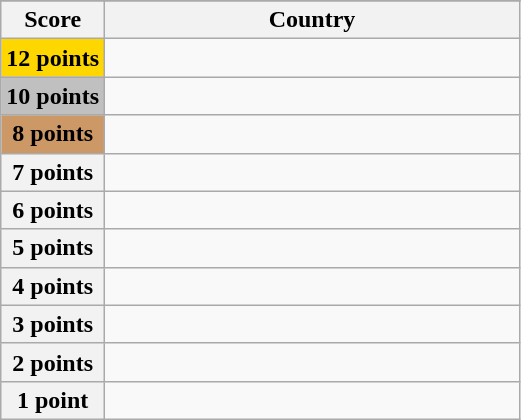<table class="wikitable">
<tr>
</tr>
<tr>
<th scope="col" width="20%">Score</th>
<th scope="col">Country</th>
</tr>
<tr>
<th scope="row" style="background:gold">12 points</th>
<td></td>
</tr>
<tr>
<th scope="row" style="background:silver">10 points</th>
<td></td>
</tr>
<tr>
<th scope="row" style="background:#CC9966">8 points</th>
<td></td>
</tr>
<tr>
<th scope="row">7 points</th>
<td></td>
</tr>
<tr>
<th scope="row">6 points</th>
<td></td>
</tr>
<tr>
<th scope="row">5 points</th>
<td></td>
</tr>
<tr>
<th scope="row">4 points</th>
<td></td>
</tr>
<tr>
<th scope="row">3 points</th>
<td></td>
</tr>
<tr>
<th scope="row">2 points</th>
<td></td>
</tr>
<tr>
<th scope="row">1 point</th>
<td></td>
</tr>
</table>
